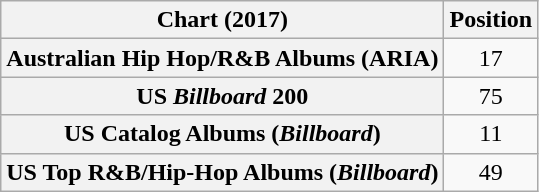<table class="wikitable sortable plainrowheaders" style="text-align:center;">
<tr>
<th scope="col">Chart (2017)</th>
<th scope="col">Position</th>
</tr>
<tr>
<th scope="row">Australian Hip Hop/R&B Albums (ARIA)</th>
<td>17</td>
</tr>
<tr>
<th scope="row">US <em>Billboard</em> 200</th>
<td>75</td>
</tr>
<tr>
<th scope="row">US Catalog Albums (<em>Billboard</em>)</th>
<td>11</td>
</tr>
<tr>
<th scope="row">US Top R&B/Hip-Hop Albums (<em>Billboard</em>)</th>
<td>49</td>
</tr>
</table>
